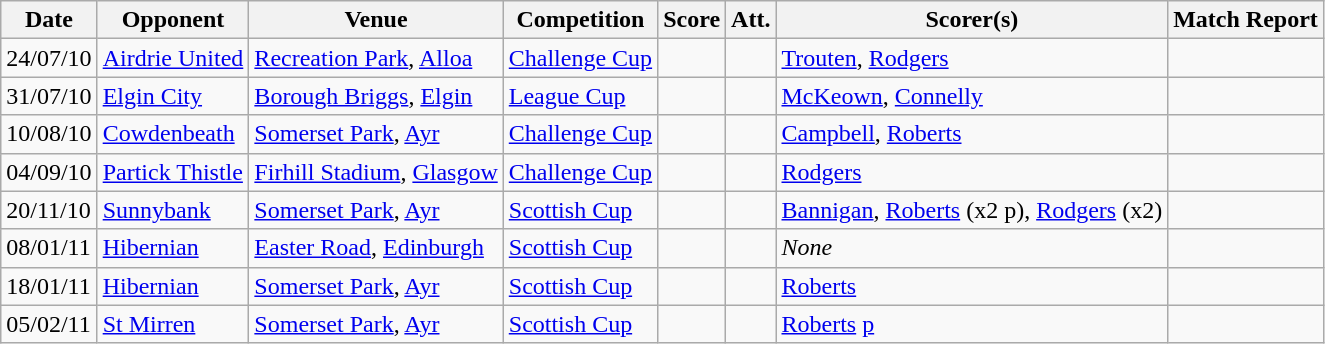<table class="wikitable">
<tr>
<th>Date</th>
<th>Opponent</th>
<th>Venue</th>
<th>Competition</th>
<th>Score</th>
<th>Att.</th>
<th>Scorer(s)</th>
<th>Match Report</th>
</tr>
<tr>
<td>24/07/10</td>
<td><a href='#'>Airdrie United</a></td>
<td><a href='#'>Recreation Park</a>, <a href='#'>Alloa</a></td>
<td><a href='#'>Challenge Cup</a></td>
<td></td>
<td></td>
<td><a href='#'>Trouten</a>, <a href='#'>Rodgers</a></td>
<td></td>
</tr>
<tr>
<td>31/07/10</td>
<td><a href='#'>Elgin City</a></td>
<td><a href='#'>Borough Briggs</a>, <a href='#'>Elgin</a></td>
<td><a href='#'>League Cup</a></td>
<td></td>
<td></td>
<td><a href='#'>McKeown</a>, <a href='#'>Connelly</a></td>
<td></td>
</tr>
<tr>
<td>10/08/10</td>
<td><a href='#'>Cowdenbeath</a></td>
<td><a href='#'>Somerset Park</a>, <a href='#'>Ayr</a></td>
<td><a href='#'>Challenge Cup</a></td>
<td></td>
<td></td>
<td><a href='#'>Campbell</a>, <a href='#'>Roberts</a></td>
<td></td>
</tr>
<tr>
<td>04/09/10</td>
<td><a href='#'>Partick Thistle</a></td>
<td><a href='#'>Firhill Stadium</a>, <a href='#'>Glasgow</a></td>
<td><a href='#'>Challenge Cup</a></td>
<td></td>
<td></td>
<td><a href='#'>Rodgers</a></td>
<td></td>
</tr>
<tr>
<td>20/11/10</td>
<td><a href='#'>Sunnybank</a></td>
<td><a href='#'>Somerset Park</a>, <a href='#'>Ayr</a></td>
<td><a href='#'>Scottish Cup</a></td>
<td></td>
<td></td>
<td><a href='#'>Bannigan</a>, <a href='#'>Roberts</a> (x2 p), <a href='#'>Rodgers</a> (x2)</td>
<td></td>
</tr>
<tr>
<td>08/01/11</td>
<td><a href='#'>Hibernian</a></td>
<td><a href='#'>Easter Road</a>, <a href='#'>Edinburgh</a></td>
<td><a href='#'>Scottish Cup</a></td>
<td></td>
<td></td>
<td><em>None</em></td>
<td></td>
</tr>
<tr>
<td>18/01/11</td>
<td><a href='#'>Hibernian</a></td>
<td><a href='#'>Somerset Park</a>, <a href='#'>Ayr</a></td>
<td><a href='#'>Scottish Cup</a></td>
<td></td>
<td></td>
<td><a href='#'>Roberts</a></td>
<td></td>
</tr>
<tr>
<td>05/02/11</td>
<td><a href='#'>St Mirren</a></td>
<td><a href='#'>Somerset Park</a>, <a href='#'>Ayr</a></td>
<td><a href='#'>Scottish Cup</a></td>
<td></td>
<td></td>
<td><a href='#'>Roberts</a> <a href='#'>p</a></td>
<td></td>
</tr>
</table>
